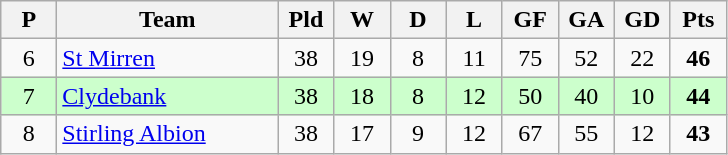<table class="wikitable" style="text-align: center;">
<tr>
<th width=30>P</th>
<th width=140>Team</th>
<th width=30>Pld</th>
<th width=30>W</th>
<th width=30>D</th>
<th width=30>L</th>
<th width=30>GF</th>
<th width=30>GA</th>
<th width=30>GD</th>
<th width=30>Pts</th>
</tr>
<tr>
<td>6</td>
<td align=left><a href='#'>St Mirren</a></td>
<td>38</td>
<td>19</td>
<td>8</td>
<td>11</td>
<td>75</td>
<td>52</td>
<td>22</td>
<td><strong>46</strong></td>
</tr>
<tr style="background:#ccffcc;">
<td>7</td>
<td align=left><a href='#'>Clydebank</a></td>
<td>38</td>
<td>18</td>
<td>8</td>
<td>12</td>
<td>50</td>
<td>40</td>
<td>10</td>
<td><strong>44</strong></td>
</tr>
<tr>
<td>8</td>
<td align=left><a href='#'>Stirling Albion</a></td>
<td>38</td>
<td>17</td>
<td>9</td>
<td>12</td>
<td>67</td>
<td>55</td>
<td>12</td>
<td><strong>43</strong></td>
</tr>
</table>
